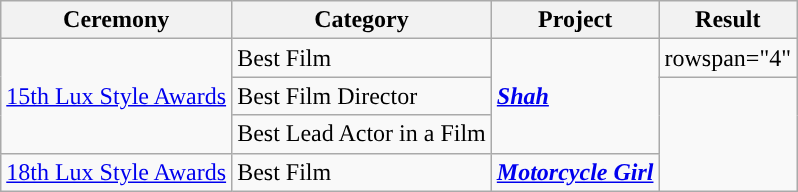<table class="wikitable style">
<tr>
<th>Ceremony</th>
<th>Category</th>
<th>Project</th>
<th>Result</th>
</tr>
<tr>
<td rowspan="3"><a href='#'>15th Lux Style Awards</a></td>
<td>Best Film</td>
<td rowspan="3"><strong><em><a href='#'>Shah</a></em></strong></td>
<td>rowspan="4" </td>
</tr>
<tr>
<td>Best Film Director</td>
</tr>
<tr>
<td>Best Lead Actor in a Film</td>
</tr>
<tr>
<td><a href='#'>18th Lux Style Awards</a></td>
<td>Best Film</td>
<td><strong><em><a href='#'>Motorcycle Girl</a></em></strong></td>
</tr>
</table>
